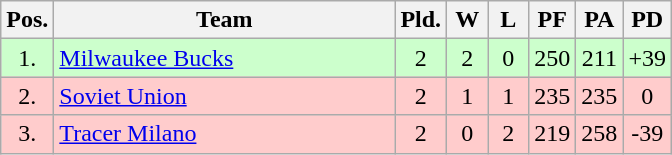<table class="wikitable" style="text-align:center">
<tr>
<th width=15>Pos.</th>
<th width=220>Team</th>
<th width=20>Pld.</th>
<th width=20>W</th>
<th width=20>L</th>
<th width=20>PF</th>
<th width=20>PA</th>
<th width=20>PD</th>
</tr>
<tr style="background: #ccffcc;">
<td>1.</td>
<td align=left> <a href='#'>Milwaukee Bucks</a></td>
<td>2</td>
<td>2</td>
<td>0</td>
<td>250</td>
<td>211</td>
<td>+39</td>
</tr>
<tr style="background: #ffcccc;">
<td>2.</td>
<td align=left> <a href='#'>Soviet Union</a></td>
<td>2</td>
<td>1</td>
<td>1</td>
<td>235</td>
<td>235</td>
<td>0</td>
</tr>
<tr style="background: #ffcccc;">
<td>3.</td>
<td align=left> <a href='#'>Tracer Milano</a></td>
<td>2</td>
<td>0</td>
<td>2</td>
<td>219</td>
<td>258</td>
<td>-39</td>
</tr>
</table>
